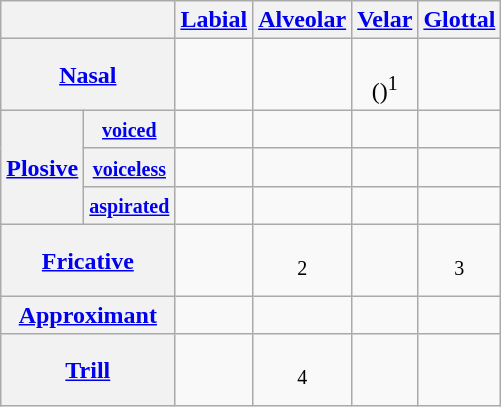<table class="wikitable" style="text-align: center;">
<tr>
<th colspan=2></th>
<th><a href='#'>Labial</a></th>
<th><a href='#'>Alveolar</a></th>
<th><a href='#'>Velar</a></th>
<th><a href='#'>Glottal</a></th>
</tr>
<tr>
<th colspan=2><a href='#'>Nasal</a></th>
<td><br></td>
<td><br></td>
<td><br>()<sup>1</sup></td>
<td></td>
</tr>
<tr>
<th rowspan=3><a href='#'>Plosive</a></th>
<th><small><a href='#'>voiced</a></small></th>
<td><br></td>
<td><br></td>
<td><br></td>
<td></td>
</tr>
<tr>
<th><small><a href='#'>voiceless</a></small></th>
<td><br></td>
<td><br></td>
<td><br></td>
<td></td>
</tr>
<tr>
<th><small><a href='#'>aspirated</a></small></th>
<td><br></td>
<td><br></td>
<td><br></td>
<td></td>
</tr>
<tr>
<th colspan=2><a href='#'>Fricative</a></th>
<td></td>
<td><br><sup>2</sup></td>
<td></td>
<td><br><sup>3</sup></td>
</tr>
<tr>
<th colspan=2><a href='#'>Approximant</a></th>
<td></td>
<td><br></td>
<td></td>
<td></td>
</tr>
<tr>
<th colspan=2><a href='#'>Trill</a></th>
<td></td>
<td><br><sup>4</sup></td>
<td></td>
</tr>
</table>
